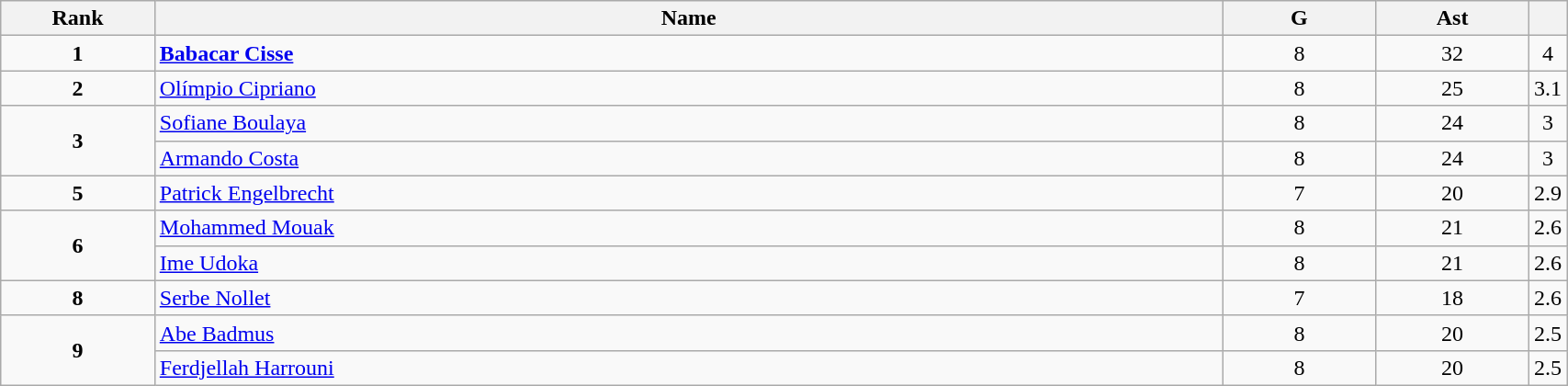<table class="wikitable" style="width:90%;">
<tr>
<th style="width:10%;">Rank</th>
<th style="width:70%;">Name</th>
<th style="width:10%;">G</th>
<th style="width:10%;">Ast</th>
<th style="width:10%;"></th>
</tr>
<tr align=center>
<td><strong>1</strong></td>
<td align=left> <strong><a href='#'>Babacar Cisse</a></strong></td>
<td>8</td>
<td>32</td>
<td>4</td>
</tr>
<tr align=center>
<td><strong>2</strong></td>
<td align=left> <a href='#'>Olímpio Cipriano</a></td>
<td>8</td>
<td>25</td>
<td>3.1</td>
</tr>
<tr align=center>
<td rowspan=2><strong>3</strong></td>
<td align=left> <a href='#'>Sofiane Boulaya</a></td>
<td>8</td>
<td>24</td>
<td>3</td>
</tr>
<tr align=center>
<td align=left> <a href='#'>Armando Costa</a></td>
<td>8</td>
<td>24</td>
<td>3</td>
</tr>
<tr align=center>
<td><strong>5</strong></td>
<td align=left> <a href='#'>Patrick Engelbrecht</a></td>
<td>7</td>
<td>20</td>
<td>2.9</td>
</tr>
<tr align=center>
<td rowspan=2><strong>6</strong></td>
<td align=left> <a href='#'>Mohammed Mouak</a></td>
<td>8</td>
<td>21</td>
<td>2.6</td>
</tr>
<tr align=center>
<td align=left> <a href='#'>Ime Udoka</a></td>
<td>8</td>
<td>21</td>
<td>2.6</td>
</tr>
<tr align=center>
<td><strong>8</strong></td>
<td align=left> <a href='#'>Serbe Nollet</a></td>
<td>7</td>
<td>18</td>
<td>2.6</td>
</tr>
<tr align=center>
<td rowspan=2><strong>9</strong></td>
<td align=left> <a href='#'>Abe Badmus</a></td>
<td>8</td>
<td>20</td>
<td>2.5</td>
</tr>
<tr align=center>
<td align=left> <a href='#'>Ferdjellah Harrouni</a></td>
<td>8</td>
<td>20</td>
<td>2.5</td>
</tr>
</table>
